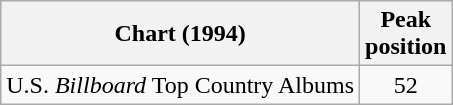<table class="wikitable">
<tr>
<th>Chart (1994)</th>
<th>Peak<br>position</th>
</tr>
<tr>
<td>U.S. <em>Billboard</em> Top Country Albums</td>
<td align="center">52</td>
</tr>
</table>
